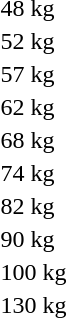<table>
<tr>
<td>48 kg<br></td>
<td></td>
<td></td>
<td></td>
</tr>
<tr>
<td>52 kg<br></td>
<td></td>
<td></td>
<td></td>
</tr>
<tr>
<td>57 kg<br></td>
<td></td>
<td></td>
<td></td>
</tr>
<tr>
<td>62 kg<br></td>
<td></td>
<td></td>
<td></td>
</tr>
<tr>
<td>68 kg<br></td>
<td></td>
<td></td>
<td></td>
</tr>
<tr>
<td>74 kg<br></td>
<td></td>
<td></td>
<td></td>
</tr>
<tr>
<td>82 kg<br></td>
<td></td>
<td></td>
<td></td>
</tr>
<tr>
<td>90 kg<br></td>
<td></td>
<td></td>
<td></td>
</tr>
<tr>
<td>100 kg<br></td>
<td></td>
<td></td>
<td></td>
</tr>
<tr>
<td>130 kg<br></td>
<td></td>
<td></td>
<td></td>
</tr>
</table>
